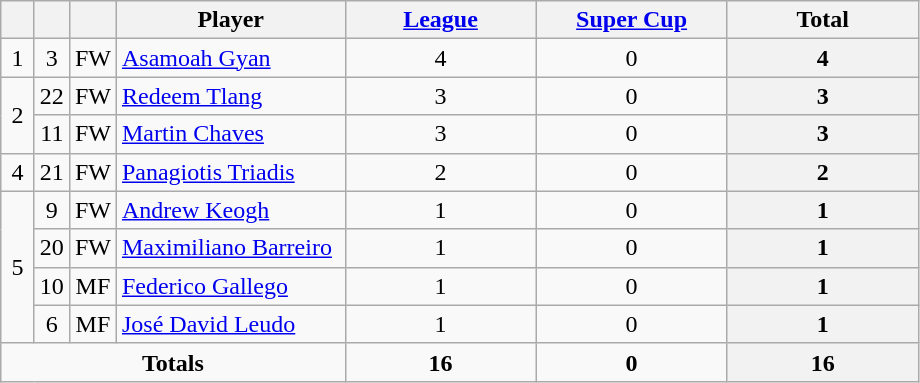<table class="wikitable" style="text-align:center">
<tr>
<th width=15></th>
<th width=15></th>
<th width=15></th>
<th width=145>Player</th>
<th width=120><a href='#'>League</a></th>
<th width=120><a href='#'>Super Cup</a></th>
<th width=120>Total</th>
</tr>
<tr>
<td>1</td>
<td>3</td>
<td>FW</td>
<td align="left"> <a href='#'>Asamoah Gyan</a></td>
<td>4</td>
<td>0</td>
<th>4</th>
</tr>
<tr>
<td rowspan="2">2</td>
<td>22</td>
<td>FW</td>
<td align="left"> <a href='#'>Redeem Tlang</a></td>
<td>3</td>
<td>0</td>
<th>3</th>
</tr>
<tr>
<td>11</td>
<td>FW</td>
<td align="left"> <a href='#'>Martin Chaves</a></td>
<td>3</td>
<td>0</td>
<th>3</th>
</tr>
<tr>
<td>4</td>
<td>21</td>
<td>FW</td>
<td align="left"> <a href='#'>Panagiotis Triadis</a></td>
<td>2</td>
<td>0</td>
<th>2</th>
</tr>
<tr>
<td rowspan="4">5</td>
<td>9</td>
<td>FW</td>
<td align="left"> <a href='#'>Andrew Keogh</a></td>
<td>1</td>
<td>0</td>
<th>1</th>
</tr>
<tr>
<td>20</td>
<td>FW</td>
<td align="left"> <a href='#'>Maximiliano Barreiro</a></td>
<td>1</td>
<td>0</td>
<th>1</th>
</tr>
<tr>
<td>10</td>
<td>MF</td>
<td align="left"> <a href='#'>Federico Gallego</a></td>
<td>1</td>
<td>0</td>
<th>1</th>
</tr>
<tr>
<td>6</td>
<td>MF</td>
<td align="left"> <a href='#'>José David Leudo</a></td>
<td>1</td>
<td>0</td>
<th>1</th>
</tr>
<tr>
<td colspan="4"><strong>Totals</strong></td>
<td><strong>16</strong></td>
<td><strong>0</strong></td>
<th>16</th>
</tr>
</table>
